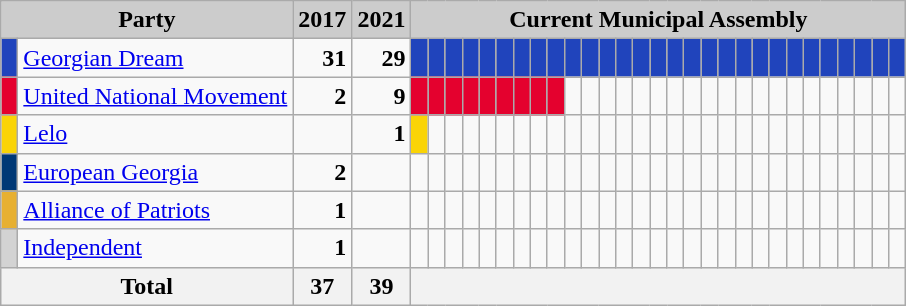<table class="wikitable">
<tr>
<th colspan="2" style="background:#ccc">Party</th>
<th style="background:#ccc">2017</th>
<th style="background:#ccc">2021</th>
<th colspan="33" style="background:#ccc">Current Municipal Assembly</th>
</tr>
<tr>
<td style="background-color: #2044BC "> </td>
<td><a href='#'>Georgian Dream</a></td>
<td style="text-align: right"><strong>31</strong></td>
<td style="text-align: right"><strong>29</strong></td>
<td style="background-color: #2044BC "> </td>
<td style="background-color: #2044BC "> </td>
<td style="background-color: #2044BC "> </td>
<td style="background-color: #2044BC "> </td>
<td style="background-color: #2044BC "> </td>
<td style="background-color: #2044BC "> </td>
<td style="background-color: #2044BC "> </td>
<td style="background-color: #2044BC "> </td>
<td style="background-color: #2044BC "> </td>
<td style="background-color: #2044BC "> </td>
<td style="background-color: #2044BC "> </td>
<td style="background-color: #2044BC "> </td>
<td style="background-color: #2044BC "> </td>
<td style="background-color: #2044BC "> </td>
<td style="background-color: #2044BC "> </td>
<td style="background-color: #2044BC "> </td>
<td style="background-color: #2044BC "> </td>
<td style="background-color: #2044BC "> </td>
<td style="background-color: #2044BC "> </td>
<td style="background-color: #2044BC "> </td>
<td style="background-color: #2044BC "> </td>
<td style="background-color: #2044BC "> </td>
<td style="background-color: #2044BC "> </td>
<td style="background-color: #2044BC "> </td>
<td style="background-color: #2044BC "> </td>
<td style="background-color: #2044BC "> </td>
<td style="background-color: #2044BC "> </td>
<td style="background-color: #2044BC "> </td>
<td style="background-color: #2044BC "> </td>
</tr>
<tr>
<td style="background-color: #e4012e "> </td>
<td><a href='#'>United National Movement</a></td>
<td style="text-align: right"><strong>2</strong></td>
<td style="text-align: right"><strong>9</strong></td>
<td style="background-color: #e4012e "> </td>
<td style="background-color: #e4012e "> </td>
<td style="background-color: #e4012e "> </td>
<td style="background-color: #e4012e "> </td>
<td style="background-color: #e4012e "> </td>
<td style="background-color: #e4012e "> </td>
<td style="background-color: #e4012e "> </td>
<td style="background-color: #e4012e "> </td>
<td style="background-color: #e4012e "> </td>
<td></td>
<td></td>
<td></td>
<td></td>
<td></td>
<td></td>
<td></td>
<td></td>
<td></td>
<td></td>
<td></td>
<td></td>
<td></td>
<td></td>
<td></td>
<td></td>
<td></td>
<td></td>
<td></td>
<td></td>
</tr>
<tr>
<td style="background-color: #fad406 "> </td>
<td><a href='#'>Lelo</a></td>
<td></td>
<td style="text-align: right"><strong>1</strong></td>
<td style="background-color: #fad406 "> </td>
<td></td>
<td></td>
<td></td>
<td></td>
<td></td>
<td></td>
<td></td>
<td></td>
<td></td>
<td></td>
<td></td>
<td></td>
<td></td>
<td></td>
<td></td>
<td></td>
<td></td>
<td></td>
<td></td>
<td></td>
<td></td>
<td></td>
<td></td>
<td></td>
<td></td>
<td></td>
<td></td>
<td></td>
</tr>
<tr>
<td style="background-color: #003876 "> </td>
<td><a href='#'>European Georgia</a></td>
<td style="text-align: right"><strong>2</strong></td>
<td></td>
<td></td>
<td></td>
<td></td>
<td></td>
<td></td>
<td></td>
<td></td>
<td></td>
<td></td>
<td></td>
<td></td>
<td></td>
<td></td>
<td></td>
<td></td>
<td></td>
<td></td>
<td></td>
<td></td>
<td></td>
<td></td>
<td></td>
<td></td>
<td></td>
<td></td>
<td></td>
<td></td>
<td></td>
<td></td>
</tr>
<tr>
<td style="background-color: #e7b031 "> </td>
<td><a href='#'>Alliance of Patriots</a></td>
<td style="text-align: right"><strong>1</strong></td>
<td></td>
<td></td>
<td></td>
<td></td>
<td></td>
<td></td>
<td></td>
<td></td>
<td></td>
<td></td>
<td></td>
<td></td>
<td></td>
<td></td>
<td></td>
<td></td>
<td></td>
<td></td>
<td></td>
<td></td>
<td></td>
<td></td>
<td></td>
<td></td>
<td></td>
<td></td>
<td></td>
<td></td>
<td></td>
<td></td>
</tr>
<tr>
<td style="background-color: lightgray "> </td>
<td><a href='#'>Independent</a></td>
<td style="text-align: right"><strong>1</strong></td>
<td></td>
<td></td>
<td></td>
<td></td>
<td></td>
<td></td>
<td></td>
<td></td>
<td></td>
<td></td>
<td></td>
<td></td>
<td></td>
<td></td>
<td></td>
<td></td>
<td></td>
<td></td>
<td></td>
<td></td>
<td></td>
<td></td>
<td></td>
<td></td>
<td></td>
<td></td>
<td></td>
<td></td>
<td></td>
<td></td>
</tr>
<tr>
<th colspan="2">Total</th>
<th align="right">37</th>
<th align="right">39</th>
<th colspan="33"> </th>
</tr>
</table>
